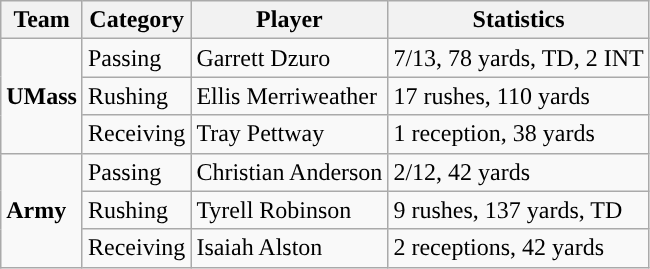<table class="wikitable" style="float: left;">
<tr>
<th>Team</th>
<th>Category</th>
<th>Player</th>
<th>Statistics</th>
</tr>
<tr>
<td rowspan=3><strong>UMass</strong></td>
<td>Passing</td>
<td>Garrett Dzuro</td>
<td>7/13, 78 yards, TD, 2 INT</td>
</tr>
<tr>
<td>Rushing</td>
<td>Ellis Merriweather</td>
<td>17 rushes, 110 yards</td>
</tr>
<tr>
<td>Receiving</td>
<td>Tray Pettway</td>
<td>1 reception, 38 yards</td>
</tr>
<tr>
<td rowspan=3><strong>Army</strong></td>
<td>Passing</td>
<td>Christian Anderson</td>
<td>2/12, 42 yards</td>
</tr>
<tr>
<td>Rushing</td>
<td>Tyrell Robinson</td>
<td>9 rushes, 137 yards, TD</td>
</tr>
<tr>
<td>Receiving</td>
<td>Isaiah Alston</td>
<td>2 receptions, 42 yards</td>
</tr>
</table>
